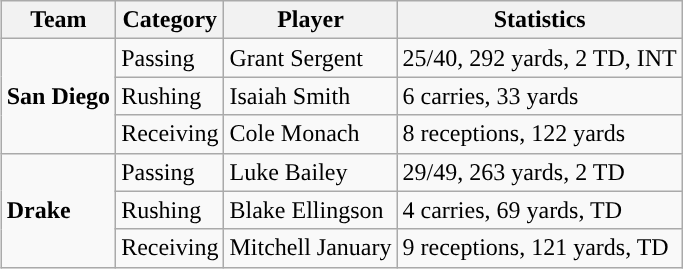<table class="wikitable" style="float: right;">
<tr>
<th>Team</th>
<th>Category</th>
<th>Player</th>
<th>Statistics</th>
</tr>
<tr>
<td rowspan=3><strong>San Diego</strong></td>
<td>Passing</td>
<td>Grant Sergent</td>
<td>25/40, 292 yards, 2 TD, INT</td>
</tr>
<tr>
<td>Rushing</td>
<td>Isaiah Smith</td>
<td>6 carries, 33 yards</td>
</tr>
<tr>
<td>Receiving</td>
<td>Cole Monach</td>
<td>8 receptions, 122 yards</td>
</tr>
<tr>
<td rowspan=3><strong>Drake</strong></td>
<td>Passing</td>
<td>Luke Bailey</td>
<td>29/49, 263 yards, 2 TD</td>
</tr>
<tr>
<td>Rushing</td>
<td>Blake Ellingson</td>
<td>4 carries, 69 yards, TD</td>
</tr>
<tr>
<td>Receiving</td>
<td>Mitchell January</td>
<td>9 receptions, 121 yards, TD</td>
</tr>
</table>
